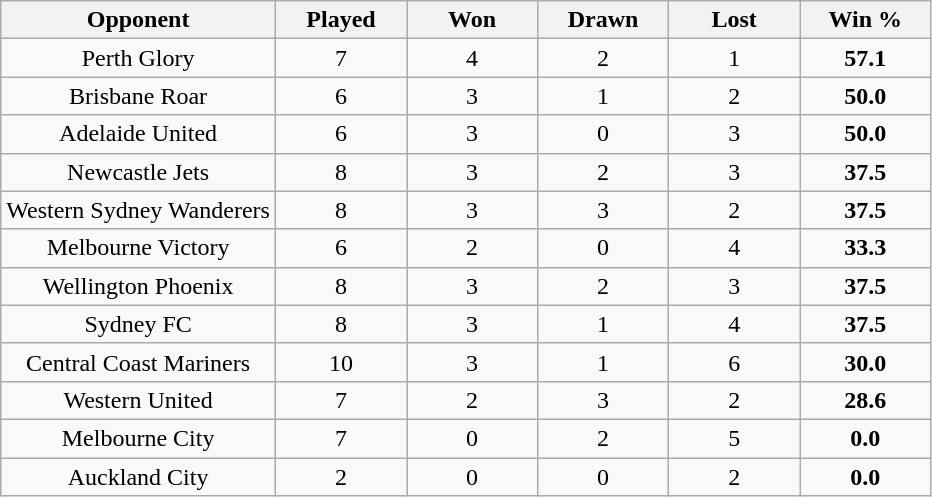<table class="wikitable sortable" style="text-align:center;">
<tr>
<th>Opponent</th>
<th style="width:5em">Played</th>
<th style="width:5em">Won</th>
<th style="width:5em">Drawn</th>
<th style="width:5em">Lost</th>
<th style="width:5em">Win %</th>
</tr>
<tr>
<td>Perth Glory</td>
<td>7</td>
<td>4</td>
<td>2</td>
<td>1</td>
<td><strong>57.1</strong></td>
</tr>
<tr>
<td>Brisbane Roar</td>
<td>6</td>
<td>3</td>
<td>1</td>
<td>2</td>
<td><strong>50.0</strong></td>
</tr>
<tr>
<td>Adelaide United</td>
<td>6</td>
<td>3</td>
<td>0</td>
<td>3</td>
<td><strong>50.0</strong></td>
</tr>
<tr>
<td>Newcastle Jets</td>
<td>8</td>
<td>3</td>
<td>2</td>
<td>3</td>
<td><strong>37.5</strong></td>
</tr>
<tr>
<td>Western Sydney Wanderers</td>
<td>8</td>
<td>3</td>
<td>3</td>
<td>2</td>
<td><strong>37.5</strong></td>
</tr>
<tr>
<td>Melbourne Victory</td>
<td>6</td>
<td>2</td>
<td>0</td>
<td>4</td>
<td><strong>33.3</strong></td>
</tr>
<tr>
<td>Wellington Phoenix</td>
<td>8</td>
<td>3</td>
<td>2</td>
<td>3</td>
<td><strong>37.5</strong></td>
</tr>
<tr>
<td>Sydney FC</td>
<td>8</td>
<td>3</td>
<td>1</td>
<td>4</td>
<td><strong>37.5</strong></td>
</tr>
<tr>
<td>Central Coast Mariners</td>
<td>10</td>
<td>3</td>
<td>1</td>
<td>6</td>
<td><strong>30.0</strong></td>
</tr>
<tr>
<td>Western United</td>
<td>7</td>
<td>2</td>
<td>3</td>
<td>2</td>
<td><strong>28.6</strong></td>
</tr>
<tr>
<td>Melbourne City</td>
<td>7</td>
<td>0</td>
<td>2</td>
<td>5</td>
<td><strong>0.0</strong></td>
</tr>
<tr>
<td>Auckland City</td>
<td>2</td>
<td>0</td>
<td>0</td>
<td>2</td>
<td><strong>0.0</strong></td>
</tr>
</table>
